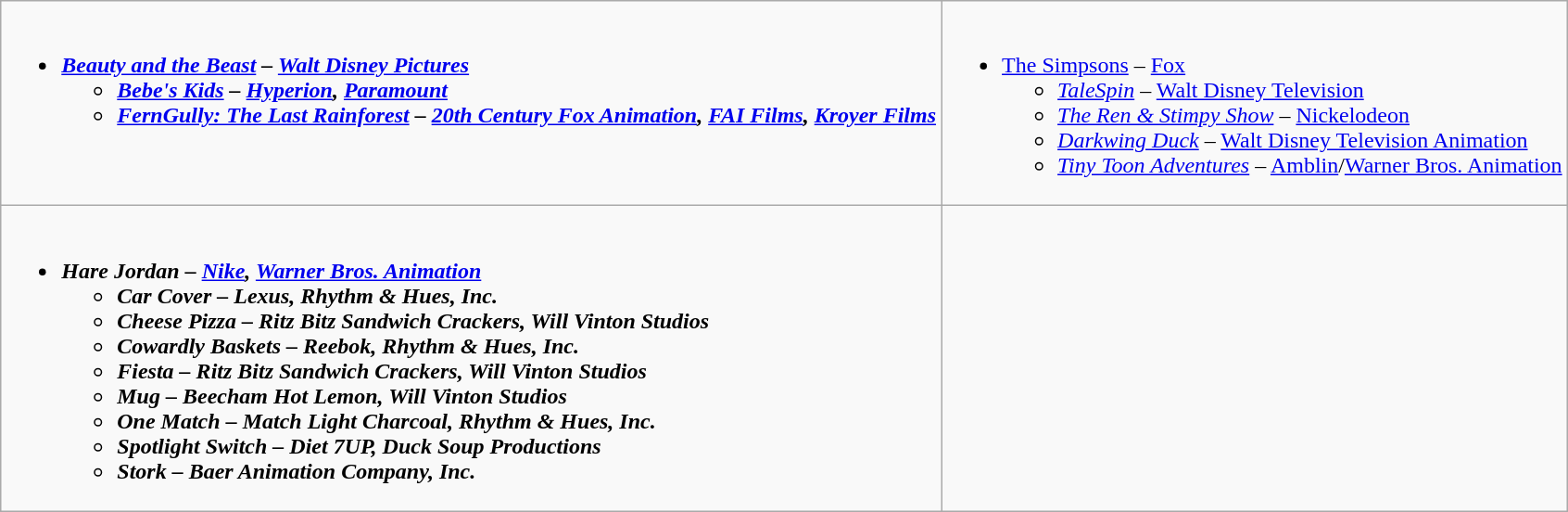<table class=wikitable>
<tr>
<td valign="top" style=width="30%"><br><ul><li><strong><em><a href='#'>Beauty and the Beast</a><em> – <a href='#'>Walt Disney Pictures</a><strong><ul><li></em><a href='#'>Bebe's Kids</a><em> – <a href='#'>Hyperion</a>, <a href='#'>Paramount</a></li><li></em><a href='#'>FernGully: The Last Rainforest</a><em> – <a href='#'>20th Century Fox Animation</a>, <a href='#'>FAI Films</a>, <a href='#'>Kroyer Films</a></li></ul></li></ul></td>
<td valign="top" style=width="30%"><br><ul><li></em></strong><a href='#'>The Simpsons</a></em> – <a href='#'>Fox</a></strong><ul><li><em><a href='#'>TaleSpin</a></em> – <a href='#'>Walt Disney Television</a></li><li><em><a href='#'>The Ren & Stimpy Show</a></em> – <a href='#'>Nickelodeon</a></li><li><em><a href='#'>Darkwing Duck</a></em> – <a href='#'>Walt Disney Television Animation</a></li><li><em><a href='#'>Tiny Toon Adventures</a></em> – <a href='#'>Amblin</a>/<a href='#'>Warner Bros. Animation</a></li></ul></li></ul></td>
</tr>
<tr>
<td valign="top" style=width="30%"><br><ul><li><strong><em>Hare Jordan<em> – <a href='#'>Nike</a>, <a href='#'>Warner Bros. Animation</a><strong><ul><li></em>Car Cover<em> – Lexus, Rhythm & Hues, Inc.</li><li></em>Cheese Pizza<em> – Ritz Bitz Sandwich Crackers, Will Vinton Studios</li><li></em>Cowardly Baskets<em> – Reebok, Rhythm & Hues, Inc.</li><li></em>Fiesta<em> – Ritz Bitz Sandwich Crackers, Will Vinton Studios</li><li></em>Mug<em> – Beecham Hot Lemon, Will Vinton Studios</li><li></em>One Match<em> – Match Light Charcoal, Rhythm & Hues, Inc.</li><li></em>Spotlight Switch<em> – Diet 7UP, Duck Soup Productions</li><li></em>Stork<em> – Baer Animation Company, Inc.</li></ul></li></ul></td>
</tr>
</table>
